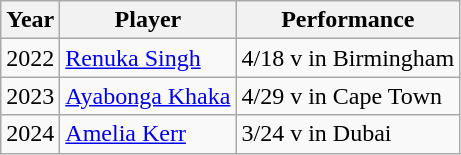<table class="wikitable">
<tr>
<th>Year</th>
<th>Player</th>
<th>Performance</th>
</tr>
<tr>
<td>2022</td>
<td> <a href='#'>Renuka Singh</a></td>
<td>4/18 v  in Birmingham</td>
</tr>
<tr>
<td>2023</td>
<td> <a href='#'>Ayabonga Khaka</a></td>
<td>4/29 v  in Cape Town</td>
</tr>
<tr>
<td>2024</td>
<td> <a href='#'>Amelia Kerr</a></td>
<td>3/24 v  in Dubai</td>
</tr>
</table>
